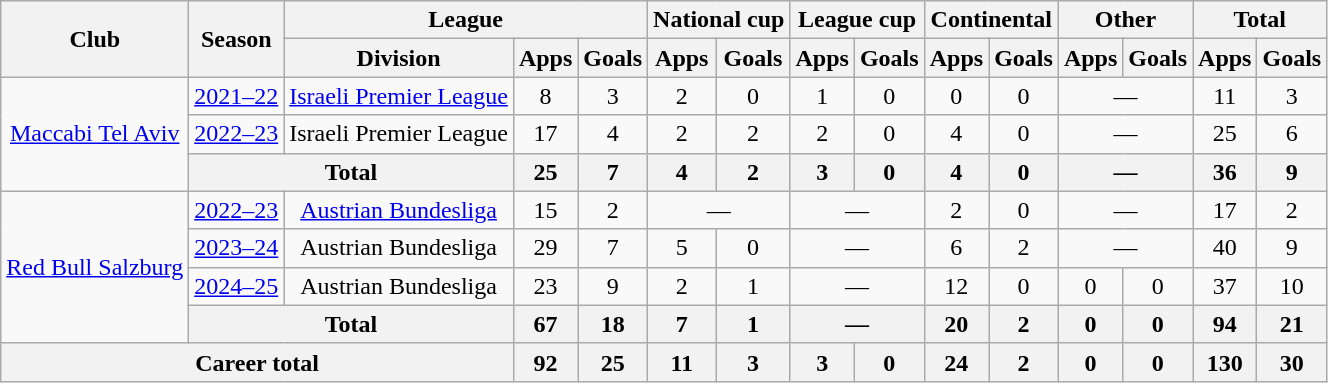<table class="wikitable" style="text-align: center">
<tr>
<th rowspan="2">Club</th>
<th rowspan="2">Season</th>
<th colspan="3">League</th>
<th colspan="2">National cup</th>
<th colspan="2">League cup</th>
<th colspan="2">Continental</th>
<th colspan="2">Other</th>
<th colspan="2">Total</th>
</tr>
<tr>
<th>Division</th>
<th>Apps</th>
<th>Goals</th>
<th>Apps</th>
<th>Goals</th>
<th>Apps</th>
<th>Goals</th>
<th>Apps</th>
<th>Goals</th>
<th>Apps</th>
<th>Goals</th>
<th>Apps</th>
<th>Goals</th>
</tr>
<tr>
<td rowspan="3"><a href='#'>Maccabi Tel Aviv</a></td>
<td><a href='#'>2021–22</a></td>
<td><a href='#'>Israeli Premier League</a></td>
<td>8</td>
<td>3</td>
<td>2</td>
<td>0</td>
<td>1</td>
<td>0</td>
<td>0</td>
<td>0</td>
<td colspan="2">—</td>
<td>11</td>
<td>3</td>
</tr>
<tr>
<td><a href='#'>2022–23</a></td>
<td>Israeli Premier League</td>
<td>17</td>
<td>4</td>
<td>2</td>
<td>2</td>
<td>2</td>
<td>0</td>
<td>4</td>
<td>0</td>
<td colspan="2">—</td>
<td>25</td>
<td>6</td>
</tr>
<tr>
<th colspan="2">Total</th>
<th>25</th>
<th>7</th>
<th>4</th>
<th>2</th>
<th>3</th>
<th>0</th>
<th>4</th>
<th>0</th>
<th colspan="2">—</th>
<th>36</th>
<th>9</th>
</tr>
<tr>
<td rowspan="4"><a href='#'>Red Bull Salzburg</a></td>
<td><a href='#'>2022–23</a></td>
<td><a href='#'>Austrian Bundesliga</a></td>
<td>15</td>
<td>2</td>
<td colspan="2">—</td>
<td colspan="2">—</td>
<td>2</td>
<td>0</td>
<td colspan="2">—</td>
<td>17</td>
<td>2</td>
</tr>
<tr>
<td><a href='#'>2023–24</a></td>
<td>Austrian Bundesliga</td>
<td>29</td>
<td>7</td>
<td>5</td>
<td>0</td>
<td colspan="2">—</td>
<td>6</td>
<td>2</td>
<td colspan="2">—</td>
<td>40</td>
<td>9</td>
</tr>
<tr>
<td><a href='#'>2024–25</a></td>
<td>Austrian Bundesliga</td>
<td>23</td>
<td>9</td>
<td>2</td>
<td>1</td>
<td colspan="2">—</td>
<td>12</td>
<td>0</td>
<td>0</td>
<td>0</td>
<td>37</td>
<td>10</td>
</tr>
<tr>
<th colspan="2">Total</th>
<th>67</th>
<th>18</th>
<th>7</th>
<th>1</th>
<th colspan="2">—</th>
<th>20</th>
<th>2</th>
<th>0</th>
<th>0</th>
<th>94</th>
<th>21</th>
</tr>
<tr>
<th colspan="3">Career total</th>
<th>92</th>
<th>25</th>
<th>11</th>
<th>3</th>
<th>3</th>
<th>0</th>
<th>24</th>
<th>2</th>
<th>0</th>
<th>0</th>
<th>130</th>
<th>30</th>
</tr>
</table>
